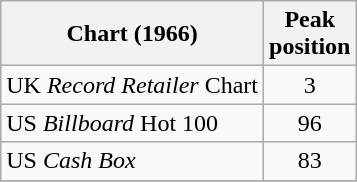<table class="wikitable sortable">
<tr>
<th>Chart (1966)</th>
<th>Peak<br>position</th>
</tr>
<tr>
<td>UK <em>Record Retailer</em> Chart</td>
<td align="center">3</td>
</tr>
<tr>
<td>US <em>Billboard</em> Hot 100</td>
<td align="center">96</td>
</tr>
<tr>
<td>US <em>Cash Box</em></td>
<td align="center">83</td>
</tr>
<tr>
</tr>
</table>
